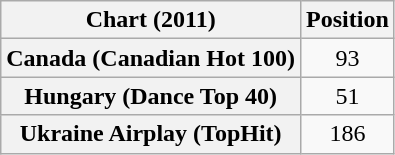<table class="wikitable sortable plainrowheaders" style="text-align:center;">
<tr>
<th scope="col">Chart (2011)</th>
<th scope="col">Position</th>
</tr>
<tr>
<th scope="row">Canada (Canadian Hot 100)</th>
<td style="text-align:center;">93</td>
</tr>
<tr>
<th scope="row">Hungary (Dance Top 40)</th>
<td style="text-align:center;">51</td>
</tr>
<tr>
<th scope="row">Ukraine Airplay (TopHit)</th>
<td>186</td>
</tr>
</table>
